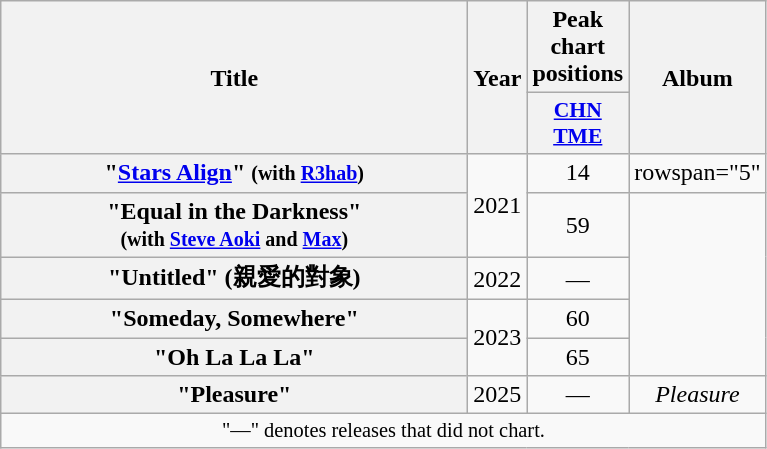<table class="wikitable plainrowheaders" style="text-align:center;">
<tr>
<th rowspan="2" scope="col" style="width:19em;">Title</th>
<th rowspan="2" scope="col">Year</th>
<th>Peak chart positions</th>
<th rowspan="2" scope="col">Album</th>
</tr>
<tr>
<th scope="col" style="width:3em;font-size:90%;"><a href='#'>CHN</a><br><a href='#'>TME</a><br></th>
</tr>
<tr>
<th scope="row">"<a href='#'>Stars Align</a>" <small>(with <a href='#'>R3hab</a>)</small></th>
<td rowspan="2">2021</td>
<td>14</td>
<td>rowspan="5" </td>
</tr>
<tr>
<th scope="row">"Equal in the Darkness"<br><small>(with <a href='#'>Steve Aoki</a> and <a href='#'>Max</a>)</small></th>
<td>59</td>
</tr>
<tr>
<th scope="row">"Untitled" (親愛的對象)</th>
<td>2022</td>
<td>—</td>
</tr>
<tr>
<th scope="row">"Someday, Somewhere"</th>
<td rowspan="2">2023</td>
<td>60</td>
</tr>
<tr>
<th scope="row">"Oh La La La"</th>
<td>65</td>
</tr>
<tr>
<th scope="row">"Pleasure"</th>
<td>2025</td>
<td>—</td>
<td><em>Pleasure</em></td>
</tr>
<tr>
<td colspan="4" style="font-size:85%">"—" denotes releases that did not chart.</td>
</tr>
</table>
